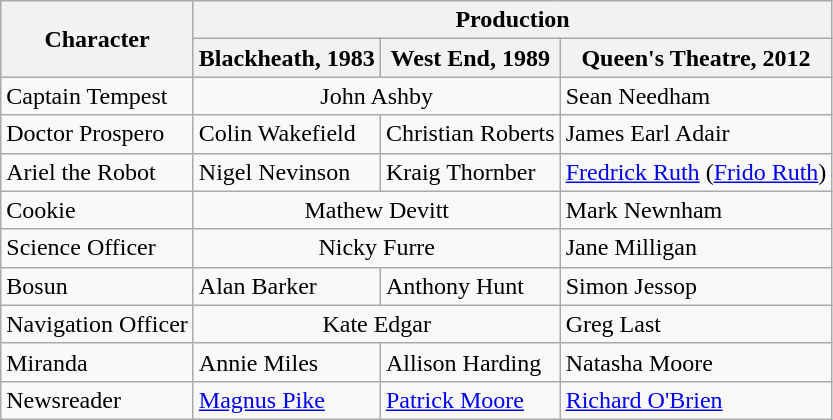<table class="wikitable">
<tr>
<th rowspan="2">Character</th>
<th colspan="3">Production</th>
</tr>
<tr>
<th>Blackheath, 1983</th>
<th>West End, 1989</th>
<th>Queen's Theatre, 2012</th>
</tr>
<tr>
<td>Captain Tempest</td>
<td colspan=2 align=center>John Ashby</td>
<td>Sean Needham</td>
</tr>
<tr>
<td>Doctor Prospero</td>
<td>Colin Wakefield</td>
<td>Christian Roberts</td>
<td>James Earl Adair</td>
</tr>
<tr>
<td>Ariel the Robot</td>
<td>Nigel Nevinson</td>
<td>Kraig Thornber</td>
<td><a href='#'>Fredrick Ruth</a> (<a href='#'>Frido Ruth</a>)</td>
</tr>
<tr>
<td>Cookie</td>
<td colspan=2 align=center>Mathew Devitt</td>
<td>Mark Newnham</td>
</tr>
<tr>
<td>Science Officer</td>
<td colspan=2 align=center>Nicky Furre</td>
<td>Jane Milligan</td>
</tr>
<tr>
<td>Bosun</td>
<td>Alan Barker</td>
<td>Anthony Hunt</td>
<td>Simon Jessop</td>
</tr>
<tr>
<td>Navigation Officer</td>
<td colspan=2 align=center>Kate Edgar</td>
<td>Greg Last</td>
</tr>
<tr>
<td>Miranda</td>
<td>Annie Miles</td>
<td>Allison Harding</td>
<td>Natasha Moore</td>
</tr>
<tr>
<td>Newsreader</td>
<td><a href='#'>Magnus Pike</a></td>
<td><a href='#'>Patrick Moore</a></td>
<td><a href='#'>Richard O'Brien</a></td>
</tr>
</table>
